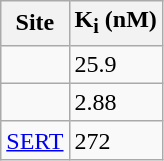<table class="wikitable floatright">
<tr>
<th>Site</th>
<th>K<sub>i</sub> (nM)</th>
</tr>
<tr>
<td></td>
<td>25.9</td>
</tr>
<tr>
<td></td>
<td>2.88</td>
</tr>
<tr>
<td><a href='#'>SERT</a></td>
<td>272</td>
</tr>
</table>
